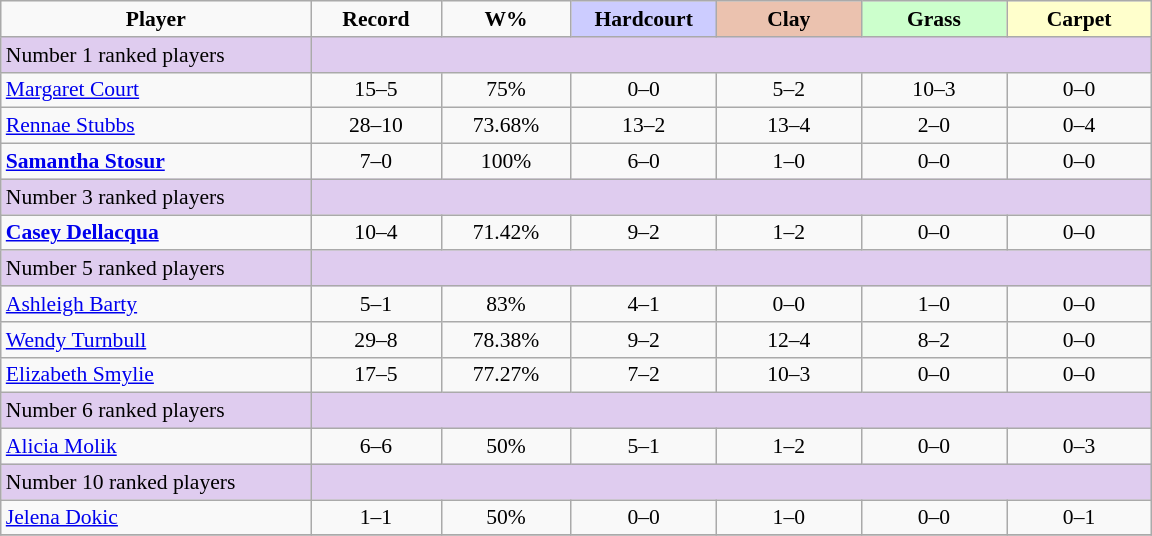<table class="wikitable sortable" style=font-size:90%;text-align:center>
<tr>
<td width=200><strong>Player</strong></td>
<td width=80><strong>Record</strong></td>
<td width=80><strong>W%</strong></td>
<td width=90 bgcolor=CCCCFF><strong>Hardcourt</strong></td>
<td width=90 bgcolor=EBC2AF><strong>Clay</strong></td>
<td width=90 bgcolor=CCFFCC><strong>Grass</strong></td>
<td width=90 bgcolor=ffffcc><strong>Carpet</strong></td>
</tr>
<tr bgcolor=DFCCEF>
<td align=left>Number 1 ranked players</td>
<td colspan=6></td>
</tr>
<tr>
<td align=left><a href='#'>Margaret Court</a></td>
<td>15–5</td>
<td>75%</td>
<td>0–0</td>
<td>5–2</td>
<td>10–3</td>
<td>0–0</td>
</tr>
<tr>
<td align=left><a href='#'>Rennae Stubbs</a></td>
<td>28–10</td>
<td>73.68%</td>
<td>13–2</td>
<td>13–4</td>
<td>2–0</td>
<td>0–4</td>
</tr>
<tr>
<td align=left><strong><a href='#'>Samantha Stosur</a></strong></td>
<td>7–0</td>
<td>100%</td>
<td>6–0</td>
<td>1–0</td>
<td>0–0</td>
<td>0–0</td>
</tr>
<tr bgcolor=DFCCEF>
<td align=left>Number 3 ranked players</td>
<td colspan=6></td>
</tr>
<tr>
<td align=left><strong><a href='#'>Casey Dellacqua</a></strong></td>
<td>10–4</td>
<td>71.42%</td>
<td>9–2</td>
<td>1–2</td>
<td>0–0</td>
<td>0–0</td>
</tr>
<tr bgcolor=DFCCEF>
<td align=left>Number 5 ranked players</td>
<td colspan=6></td>
</tr>
<tr>
<td align=left><a href='#'>Ashleigh Barty</a></td>
<td>5–1</td>
<td>83%</td>
<td>4–1</td>
<td>0–0</td>
<td>1–0</td>
<td>0–0</td>
</tr>
<tr>
<td align=left><a href='#'>Wendy Turnbull</a></td>
<td>29–8</td>
<td>78.38%</td>
<td>9–2</td>
<td>12–4</td>
<td>8–2</td>
<td>0–0</td>
</tr>
<tr>
<td align=left><a href='#'>Elizabeth Smylie</a></td>
<td>17–5</td>
<td>77.27%</td>
<td>7–2</td>
<td>10–3</td>
<td>0–0</td>
<td>0–0</td>
</tr>
<tr bgcolor=DFCCEF>
<td align=left>Number 6 ranked players</td>
<td colspan=6></td>
</tr>
<tr>
<td align=left><a href='#'>Alicia Molik</a></td>
<td>6–6</td>
<td>50%</td>
<td>5–1</td>
<td>1–2</td>
<td>0–0</td>
<td>0–3</td>
</tr>
<tr bgcolor=DFCCEF>
<td align=left>Number 10 ranked players</td>
<td colspan=6></td>
</tr>
<tr>
<td align=left><a href='#'>Jelena Dokic</a></td>
<td>1–1</td>
<td>50%</td>
<td>0–0</td>
<td>1–0</td>
<td>0–0</td>
<td>0–1</td>
</tr>
<tr>
</tr>
</table>
